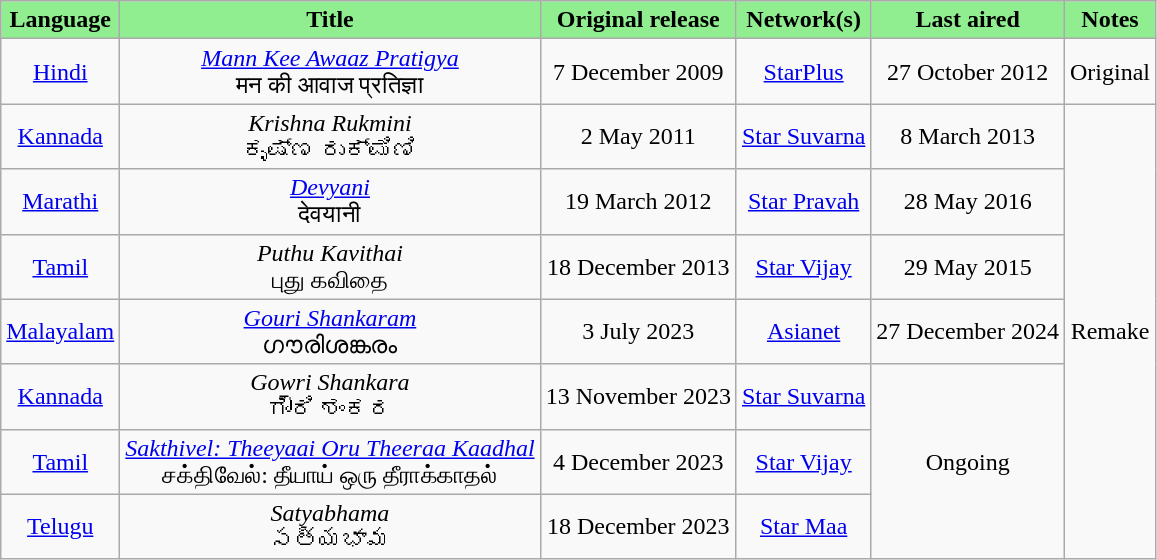<table class="wikitable" style="text-align:center;">
<tr>
<th style="background:LightGreen;">Language</th>
<th style="background:LightGreen;">Title</th>
<th style="background:LightGreen;">Original release</th>
<th style="background:LightGreen;">Network(s)</th>
<th style="background:LightGreen;">Last aired</th>
<th style="background:LightGreen;">Notes</th>
</tr>
<tr>
<td><a href='#'>Hindi</a></td>
<td><em><a href='#'>Mann Kee Awaaz Pratigya</a></em> <br> मन की आवाज प्रतिज्ञा</td>
<td>7 December 2009</td>
<td><a href='#'>StarPlus</a></td>
<td>27 October 2012</td>
<td>Original</td>
</tr>
<tr>
<td><a href='#'>Kannada</a></td>
<td><em>Krishna Rukmini</em> <br> ಕೃಷ್ಣ ರುಕ್ಮಿಣಿ</td>
<td>2 May 2011</td>
<td><a href='#'>Star Suvarna</a></td>
<td>8 March 2013</td>
<td rowspan="7">Remake</td>
</tr>
<tr>
<td><a href='#'>Marathi</a></td>
<td><em><a href='#'>Devyani</a></em> <br> देवयानी</td>
<td>19 March 2012</td>
<td><a href='#'>Star Pravah</a></td>
<td>28 May 2016</td>
</tr>
<tr>
<td><a href='#'>Tamil</a></td>
<td><em>Puthu Kavithai</em> <br> புது கவிதை</td>
<td>18 December 2013</td>
<td><a href='#'>Star Vijay</a></td>
<td>29 May 2015</td>
</tr>
<tr>
<td><a href='#'>Malayalam</a></td>
<td><em><a href='#'>Gouri Shankaram</a></em> <br> ഗൗരിശങ്കരം</td>
<td>3 July 2023</td>
<td><a href='#'>Asianet</a></td>
<td>27 December 2024</td>
</tr>
<tr>
<td><a href='#'>Kannada</a></td>
<td><em>Gowri Shankara</em> <br> ಗೌರಿ ಶಂಕರ</td>
<td>13 November 2023</td>
<td><a href='#'>Star Suvarna</a></td>
<td rowspan="3">Ongoing</td>
</tr>
<tr>
<td><a href='#'>Tamil</a></td>
<td><em><a href='#'>Sakthivel: Theeyaai Oru Theeraa Kaadhal</a></em> <br> சக்திவேல்: தீயாய் ஒரு தீராக்காதல்</td>
<td>4 December 2023</td>
<td><a href='#'>Star Vijay</a></td>
</tr>
<tr>
<td><a href='#'>Telugu</a></td>
<td><em>Satyabhama</em> <br> సత్యభామ</td>
<td>18 December 2023</td>
<td><a href='#'>Star Maa</a></td>
</tr>
</table>
